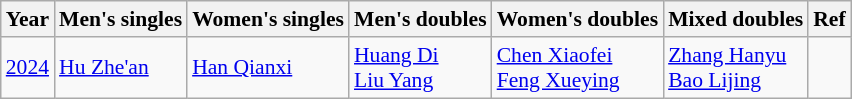<table class=wikitable style="font-size:90%;">
<tr>
<th>Year</th>
<th>Men's singles</th>
<th>Women's singles</th>
<th>Men's doubles</th>
<th>Women's doubles</th>
<th>Mixed doubles</th>
<th>Ref</th>
</tr>
<tr>
<td><a href='#'>2024</a></td>
<td> <a href='#'>Hu Zhe'an</a></td>
<td> <a href='#'>Han Qianxi</a></td>
<td> <a href='#'>Huang Di</a><br> <a href='#'>Liu Yang</a></td>
<td> <a href='#'>Chen Xiaofei</a><br> <a href='#'>Feng Xueying</a></td>
<td> <a href='#'>Zhang Hanyu</a><br> <a href='#'>Bao Lijing</a></td>
<td></td>
</tr>
</table>
